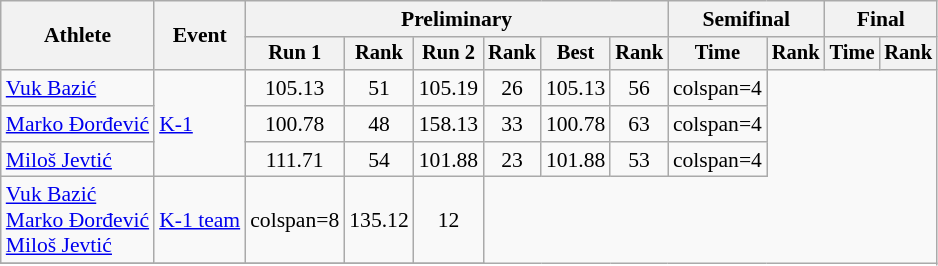<table class=wikitable style=font-size:90%;text-align:center>
<tr>
<th rowspan=2>Athlete</th>
<th rowspan=2>Event</th>
<th colspan=6>Preliminary</th>
<th colspan=2>Semifinal</th>
<th colspan=2>Final</th>
</tr>
<tr style=font-size:95%>
<th>Run 1</th>
<th>Rank</th>
<th>Run 2</th>
<th>Rank</th>
<th>Best</th>
<th>Rank</th>
<th>Time</th>
<th>Rank</th>
<th>Time</th>
<th>Rank</th>
</tr>
<tr>
<td align=left><a href='#'>Vuk Bazić</a></td>
<td align=left rowspan=3><a href='#'>K-1</a></td>
<td>105.13</td>
<td>51</td>
<td>105.19</td>
<td>26</td>
<td>105.13</td>
<td>56</td>
<td>colspan=4 </td>
</tr>
<tr>
<td align=left><a href='#'>Marko Đorđević</a></td>
<td>100.78</td>
<td>48</td>
<td>158.13</td>
<td>33</td>
<td>100.78</td>
<td>63</td>
<td>colspan=4 </td>
</tr>
<tr>
<td align=left><a href='#'>Miloš Jevtić</a></td>
<td>111.71</td>
<td>54</td>
<td>101.88</td>
<td>23</td>
<td>101.88</td>
<td>53</td>
<td>colspan=4 </td>
</tr>
<tr>
<td align=left><a href='#'>Vuk Bazić</a><br><a href='#'>Marko Đorđević</a><br><a href='#'>Miloš Jevtić</a></td>
<td align=left><a href='#'>K-1 team</a></td>
<td>colspan=8 </td>
<td>135.12</td>
<td>12</td>
</tr>
<tr>
</tr>
</table>
